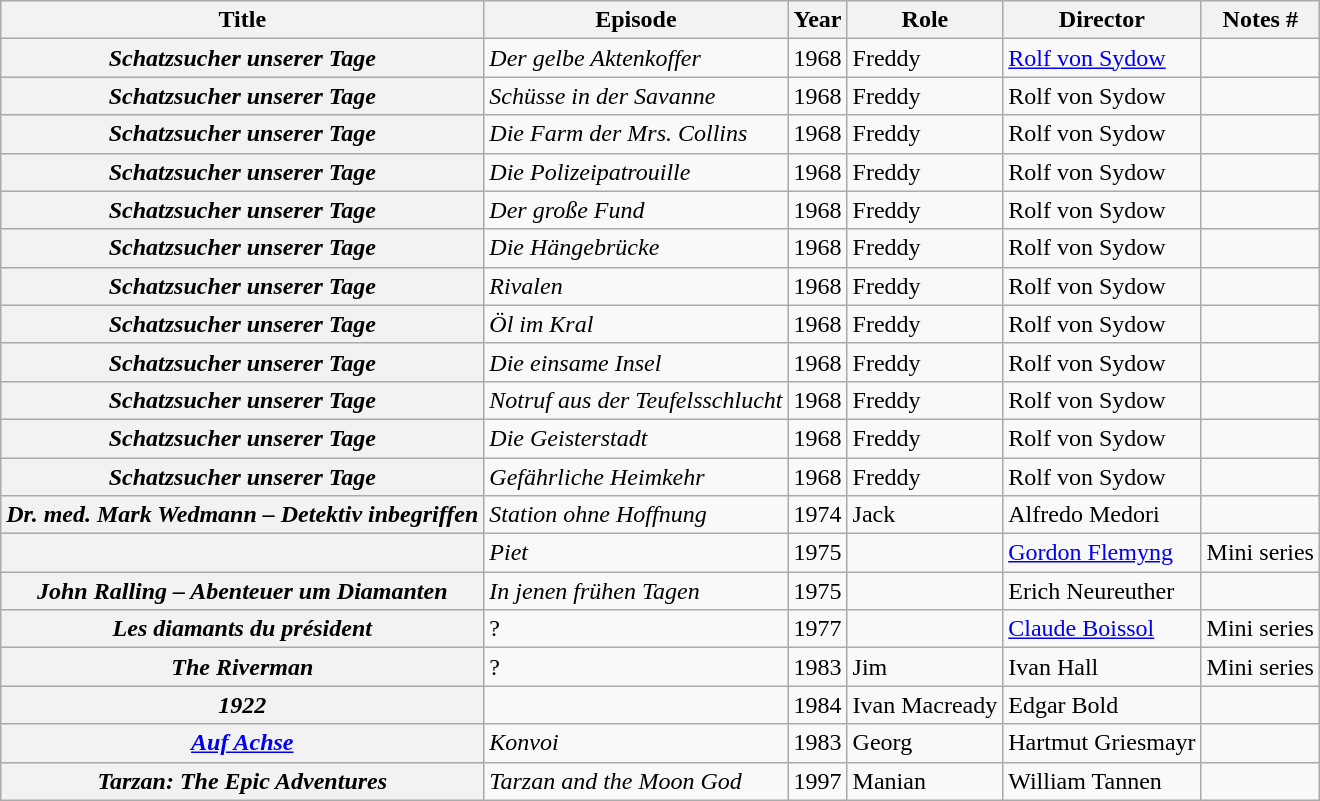<table class="wikitable plainrowheaders sortable">
<tr>
<th scope="col">Title</th>
<th scope="col">Episode</th>
<th scope="col">Year</th>
<th scope="col">Role</th>
<th scope="col">Director</th>
<th scope="col" class="unsortable">Notes #</th>
</tr>
<tr>
<th scope="row"><em>Schatzsucher unserer Tage</em></th>
<td><em>Der gelbe Aktenkoffer</em></td>
<td>1968</td>
<td>Freddy</td>
<td><a href='#'>Rolf von Sydow</a></td>
<td></td>
</tr>
<tr>
<th scope="row"><em>Schatzsucher unserer Tage</em></th>
<td><em>Schüsse in der Savanne</em></td>
<td>1968</td>
<td>Freddy</td>
<td>Rolf von Sydow</td>
<td></td>
</tr>
<tr>
<th scope="row"><em>Schatzsucher unserer Tage</em></th>
<td><em>Die Farm der Mrs. Collins</em></td>
<td>1968</td>
<td>Freddy</td>
<td>Rolf von Sydow</td>
<td></td>
</tr>
<tr>
<th scope="row"><em>Schatzsucher unserer Tage</em></th>
<td><em>Die Polizeipatrouille </em></td>
<td>1968</td>
<td>Freddy</td>
<td>Rolf von Sydow</td>
<td></td>
</tr>
<tr>
<th scope="row"><em>Schatzsucher unserer Tage</em></th>
<td><em>Der große Fund</em></td>
<td>1968</td>
<td>Freddy</td>
<td>Rolf von Sydow</td>
<td></td>
</tr>
<tr>
<th scope="row"><em>Schatzsucher unserer Tage</em></th>
<td><em>Die Hängebrücke</em></td>
<td>1968</td>
<td>Freddy</td>
<td>Rolf von Sydow</td>
<td></td>
</tr>
<tr>
<th scope="row"><em>Schatzsucher unserer Tage</em></th>
<td><em>Rivalen</em></td>
<td>1968</td>
<td>Freddy</td>
<td>Rolf von Sydow</td>
<td></td>
</tr>
<tr>
<th scope="row"><em>Schatzsucher unserer Tage</em></th>
<td><em>Öl im Kral</em></td>
<td>1968</td>
<td>Freddy</td>
<td>Rolf von Sydow</td>
<td></td>
</tr>
<tr>
<th scope="row"><em>Schatzsucher unserer Tage</em></th>
<td><em>Die einsame Insel</em></td>
<td>1968</td>
<td>Freddy</td>
<td>Rolf von Sydow</td>
<td></td>
</tr>
<tr>
<th scope="row"><em>Schatzsucher unserer Tage</em></th>
<td><em>Notruf aus der Teufelsschlucht</em></td>
<td>1968</td>
<td>Freddy</td>
<td>Rolf von Sydow</td>
<td></td>
</tr>
<tr>
<th scope="row"><em>Schatzsucher unserer Tage</em></th>
<td><em>Die Geisterstadt</em></td>
<td>1968</td>
<td>Freddy</td>
<td>Rolf von Sydow</td>
<td></td>
</tr>
<tr>
<th scope="row"><em>Schatzsucher unserer Tage</em></th>
<td><em>Gefährliche Heimkehr</em></td>
<td>1968</td>
<td>Freddy</td>
<td>Rolf von Sydow</td>
<td></td>
</tr>
<tr>
<th scope="row"><em>Dr. med. Mark Wedmann – Detektiv inbegriffen</em></th>
<td><em>Station ohne Hoffnung</em></td>
<td>1974</td>
<td>Jack</td>
<td>Alfredo Medori</td>
<td></td>
</tr>
<tr>
<th scope="row"><em></em></th>
<td><em>Piet</em></td>
<td>1975</td>
<td></td>
<td><a href='#'>Gordon Flemyng</a></td>
<td>Mini series</td>
</tr>
<tr>
<th scope="row"><em>John Ralling – Abenteuer um Diamanten</em></th>
<td><em> In jenen frühen Tagen</em></td>
<td>1975</td>
<td></td>
<td>Erich Neureuther</td>
<td></td>
</tr>
<tr>
<th scope="row"><em>Les diamants du président</em></th>
<td>?</td>
<td>1977</td>
<td></td>
<td><a href='#'>Claude Boissol</a></td>
<td>Mini series</td>
</tr>
<tr>
<th scope="row"><em>The Riverman</em></th>
<td>?</td>
<td>1983</td>
<td>Jim</td>
<td>Ivan Hall</td>
<td>Mini series</td>
</tr>
<tr>
<th scope="row"><em>1922</em></th>
<td></td>
<td>1984</td>
<td>Ivan Macready</td>
<td>Edgar Bold</td>
<td></td>
</tr>
<tr>
<th scope="row"><em><a href='#'>Auf Achse</a></em></th>
<td><em>Konvoi</em></td>
<td>1983</td>
<td>Georg</td>
<td>Hartmut Griesmayr</td>
<td></td>
</tr>
<tr>
<th scope="row"><em>Tarzan: The Epic Adventures</em></th>
<td><em>Tarzan and the Moon God</em></td>
<td>1997</td>
<td>Manian</td>
<td>William Tannen</td>
<td></td>
</tr>
</table>
